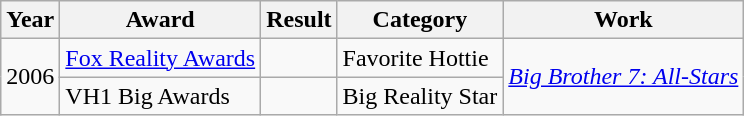<table class="wikitable">
<tr>
<th>Year</th>
<th>Award</th>
<th>Result</th>
<th>Category</th>
<th>Work</th>
</tr>
<tr>
<td rowspan="2">2006</td>
<td><a href='#'>Fox Reality Awards</a></td>
<td></td>
<td>Favorite Hottie</td>
<td rowspan="2"><em><a href='#'>Big Brother 7: All-Stars</a></em></td>
</tr>
<tr>
<td>VH1 Big Awards</td>
<td></td>
<td>Big Reality Star</td>
</tr>
</table>
